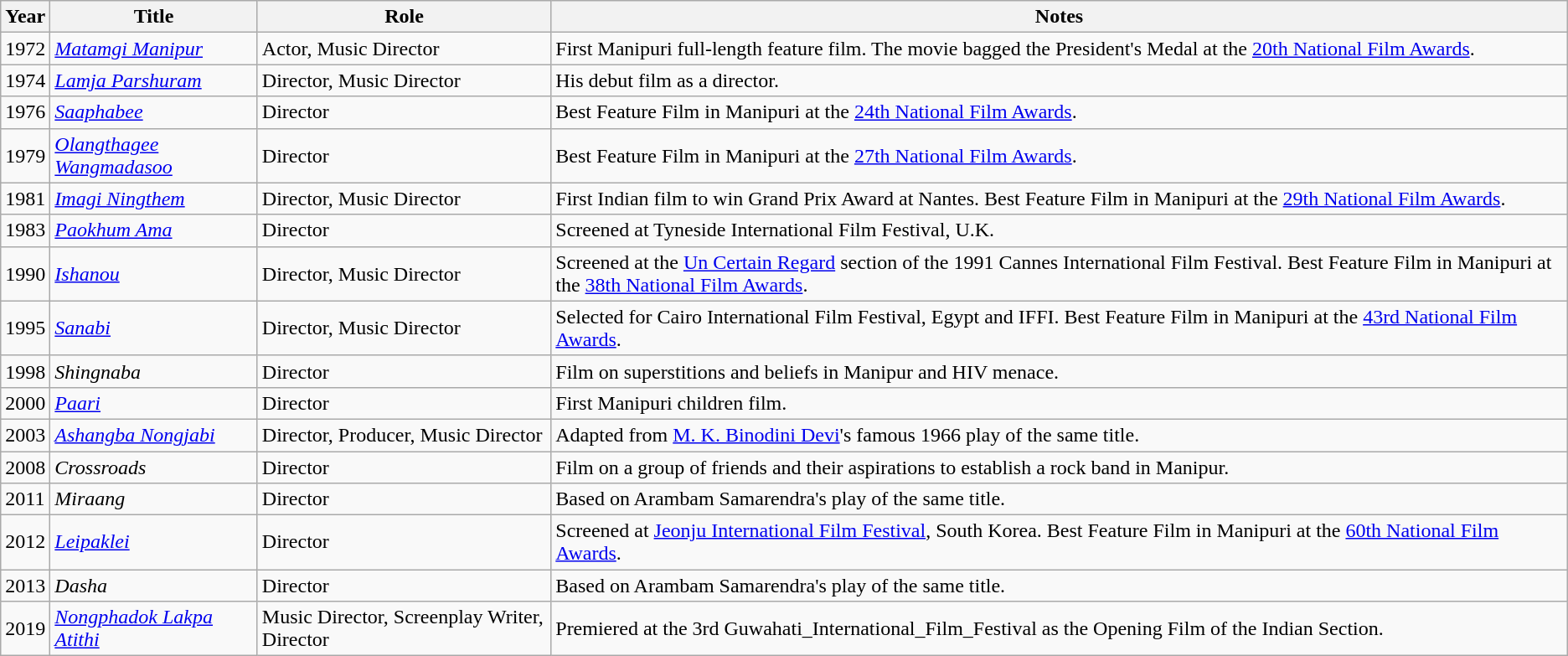<table class="wikitable">
<tr>
<th>Year</th>
<th>Title</th>
<th>Role</th>
<th>Notes</th>
</tr>
<tr>
<td>1972</td>
<td><em><a href='#'>Matamgi Manipur</a></em></td>
<td>Actor, Music Director</td>
<td>First Manipuri full-length feature film. The movie bagged the President's Medal at the <a href='#'>20th National Film Awards</a>.</td>
</tr>
<tr>
<td>1974</td>
<td><em><a href='#'>Lamja Parshuram</a></em></td>
<td>Director, Music Director</td>
<td>His debut film as a director.</td>
</tr>
<tr>
<td>1976</td>
<td><em><a href='#'>Saaphabee</a></em></td>
<td>Director</td>
<td>Best Feature Film in Manipuri at the <a href='#'>24th National Film Awards</a>.</td>
</tr>
<tr>
<td>1979</td>
<td><em><a href='#'>Olangthagee Wangmadasoo</a></em></td>
<td>Director</td>
<td>Best Feature Film in Manipuri at the <a href='#'>27th National Film Awards</a>.</td>
</tr>
<tr>
<td>1981</td>
<td><em><a href='#'>Imagi Ningthem</a></em></td>
<td>Director, Music Director</td>
<td>First Indian film to win Grand Prix Award at Nantes. Best Feature Film in Manipuri at the <a href='#'>29th National Film Awards</a>.</td>
</tr>
<tr>
<td>1983</td>
<td><em><a href='#'>Paokhum Ama</a></em></td>
<td>Director</td>
<td>Screened at Tyneside International Film Festival, U.K.</td>
</tr>
<tr>
<td>1990</td>
<td><em><a href='#'>Ishanou</a></em></td>
<td>Director, Music Director</td>
<td>Screened at the <a href='#'>Un Certain Regard</a> section of the 1991 Cannes International Film Festival. Best Feature Film in Manipuri at the <a href='#'>38th National Film Awards</a>.</td>
</tr>
<tr>
<td>1995</td>
<td><em><a href='#'>Sanabi</a></em></td>
<td>Director, Music Director</td>
<td>Selected for Cairo International Film Festival, Egypt and IFFI. Best Feature Film in Manipuri at the <a href='#'>43rd National Film Awards</a>.</td>
</tr>
<tr>
<td>1998</td>
<td><em>Shingnaba</em></td>
<td>Director</td>
<td>Film on superstitions and beliefs in Manipur and HIV menace.</td>
</tr>
<tr>
<td>2000</td>
<td><em><a href='#'>Paari</a></em></td>
<td>Director</td>
<td>First Manipuri children film.</td>
</tr>
<tr>
<td>2003</td>
<td><em><a href='#'>Ashangba Nongjabi</a></em></td>
<td>Director, Producer, Music Director</td>
<td>Adapted from <a href='#'>M. K. Binodini Devi</a>'s famous 1966 play of the same title.</td>
</tr>
<tr>
<td>2008</td>
<td><em>Crossroads</em></td>
<td>Director</td>
<td>Film on a group of friends and their aspirations to establish a rock band in Manipur.</td>
</tr>
<tr>
<td>2011</td>
<td><em>Miraang</em></td>
<td>Director</td>
<td>Based on Arambam Samarendra's play of the same title.</td>
</tr>
<tr>
<td>2012</td>
<td><em><a href='#'>Leipaklei</a></em></td>
<td>Director</td>
<td>Screened at <a href='#'>Jeonju International Film Festival</a>, South Korea. Best Feature Film in Manipuri at the <a href='#'>60th National Film Awards</a>.</td>
</tr>
<tr>
<td>2013</td>
<td><em>Dasha</em></td>
<td>Director</td>
<td>Based on Arambam Samarendra's play of the same title.</td>
</tr>
<tr>
<td>2019</td>
<td><em><a href='#'>Nongphadok Lakpa Atithi</a></em></td>
<td>Music Director, Screenplay Writer, Director</td>
<td>Premiered at the 3rd Guwahati_International_Film_Festival as the Opening Film of the Indian Section.</td>
</tr>
</table>
